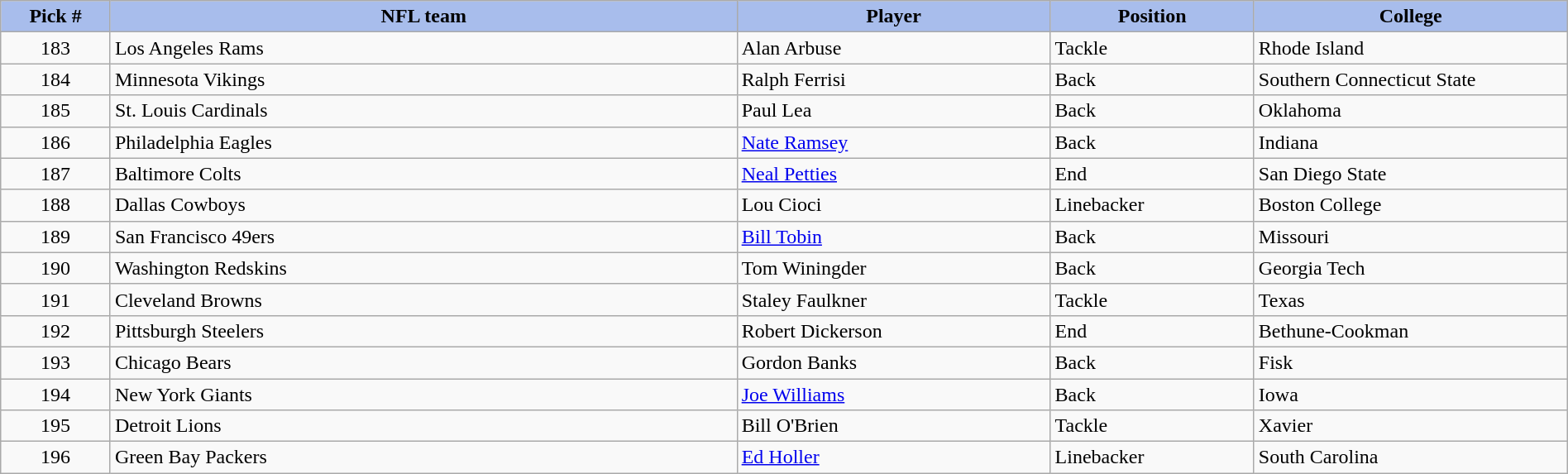<table class="wikitable sortable sortable" style="width: 100%">
<tr>
<th style="background:#A8BDEC;" width=7%>Pick #</th>
<th width=40% style="background:#A8BDEC;">NFL team</th>
<th width=20% style="background:#A8BDEC;">Player</th>
<th width=13% style="background:#A8BDEC;">Position</th>
<th style="background:#A8BDEC;">College</th>
</tr>
<tr>
<td align=center>183</td>
<td>Los Angeles Rams</td>
<td>Alan Arbuse</td>
<td>Tackle</td>
<td>Rhode Island</td>
</tr>
<tr>
<td align=center>184</td>
<td>Minnesota Vikings</td>
<td>Ralph Ferrisi</td>
<td>Back</td>
<td>Southern Connecticut State</td>
</tr>
<tr>
<td align=center>185</td>
<td>St. Louis Cardinals</td>
<td>Paul Lea</td>
<td>Back</td>
<td>Oklahoma</td>
</tr>
<tr>
<td align=center>186</td>
<td>Philadelphia Eagles</td>
<td><a href='#'>Nate Ramsey</a></td>
<td>Back</td>
<td>Indiana</td>
</tr>
<tr>
<td align=center>187</td>
<td>Baltimore Colts</td>
<td><a href='#'>Neal Petties</a></td>
<td>End</td>
<td>San Diego State</td>
</tr>
<tr>
<td align=center>188</td>
<td>Dallas Cowboys</td>
<td>Lou Cioci</td>
<td>Linebacker</td>
<td>Boston College</td>
</tr>
<tr>
<td align=center>189</td>
<td>San Francisco 49ers</td>
<td><a href='#'>Bill Tobin</a></td>
<td>Back</td>
<td>Missouri</td>
</tr>
<tr>
<td align=center>190</td>
<td>Washington Redskins</td>
<td>Tom Winingder</td>
<td>Back</td>
<td>Georgia Tech</td>
</tr>
<tr>
<td align=center>191</td>
<td>Cleveland Browns</td>
<td>Staley Faulkner</td>
<td>Tackle</td>
<td>Texas</td>
</tr>
<tr>
<td align=center>192</td>
<td>Pittsburgh Steelers</td>
<td>Robert Dickerson</td>
<td>End</td>
<td>Bethune-Cookman</td>
</tr>
<tr>
<td align=center>193</td>
<td>Chicago Bears</td>
<td>Gordon Banks</td>
<td>Back</td>
<td>Fisk</td>
</tr>
<tr>
<td align=center>194</td>
<td>New York Giants</td>
<td><a href='#'>Joe Williams</a></td>
<td>Back</td>
<td>Iowa</td>
</tr>
<tr>
<td align=center>195</td>
<td>Detroit Lions</td>
<td>Bill O'Brien</td>
<td>Tackle</td>
<td>Xavier</td>
</tr>
<tr>
<td align=center>196</td>
<td>Green Bay Packers</td>
<td><a href='#'>Ed Holler</a></td>
<td>Linebacker</td>
<td>South Carolina</td>
</tr>
</table>
